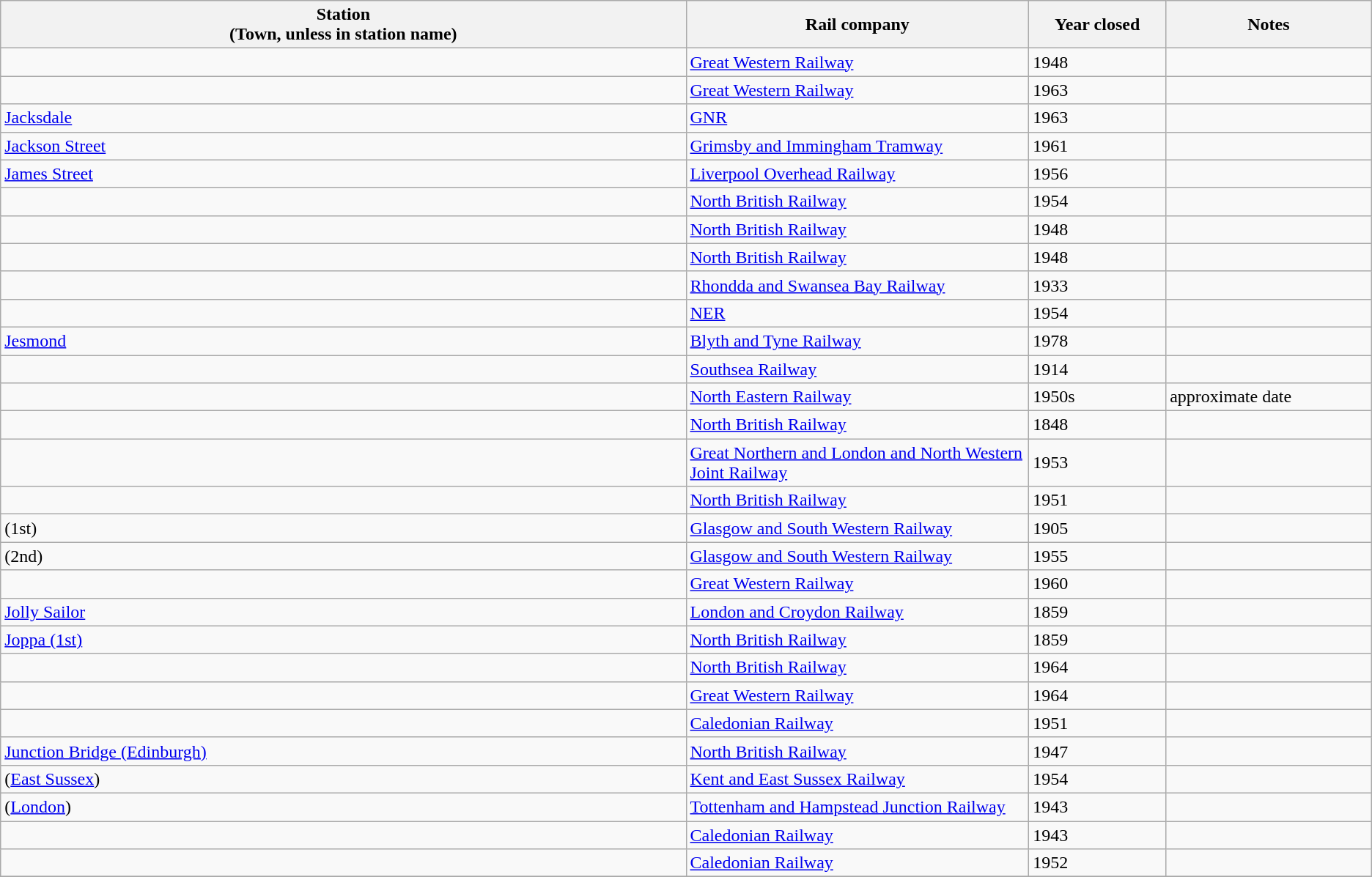<table class="wikitable sortable">
<tr>
<th style="width:50%">Station<br>(Town, unless in station name)</th>
<th style="width:25%">Rail company</th>
<th style="width:10%">Year closed</th>
<th style="width:20%">Notes</th>
</tr>
<tr>
<td></td>
<td><a href='#'>Great Western Railway</a></td>
<td>1948</td>
<td></td>
</tr>
<tr>
<td></td>
<td><a href='#'>Great Western Railway</a></td>
<td>1963</td>
<td></td>
</tr>
<tr>
<td><a href='#'>Jacksdale</a></td>
<td><a href='#'>GNR</a></td>
<td>1963</td>
<td></td>
</tr>
<tr>
<td><a href='#'>Jackson Street</a></td>
<td><a href='#'>Grimsby and Immingham Tramway</a></td>
<td>1961</td>
<td></td>
</tr>
<tr>
<td><a href='#'>James Street</a></td>
<td><a href='#'>Liverpool Overhead Railway</a></td>
<td>1956</td>
<td></td>
</tr>
<tr>
<td></td>
<td><a href='#'>North British Railway</a></td>
<td>1954</td>
<td></td>
</tr>
<tr>
<td></td>
<td><a href='#'>North British Railway</a></td>
<td>1948</td>
<td></td>
</tr>
<tr>
<td></td>
<td><a href='#'>North British Railway</a></td>
<td>1948</td>
<td></td>
</tr>
<tr>
<td></td>
<td><a href='#'>Rhondda and Swansea Bay Railway</a></td>
<td>1933</td>
<td></td>
</tr>
<tr>
<td></td>
<td><a href='#'>NER</a></td>
<td>1954</td>
<td></td>
</tr>
<tr>
<td><a href='#'>Jesmond</a></td>
<td><a href='#'>Blyth and Tyne Railway</a></td>
<td>1978</td>
<td></td>
</tr>
<tr>
<td></td>
<td><a href='#'>Southsea Railway</a></td>
<td>1914</td>
<td></td>
</tr>
<tr>
<td></td>
<td><a href='#'>North Eastern Railway</a></td>
<td>1950s</td>
<td>approximate date</td>
</tr>
<tr>
<td></td>
<td><a href='#'>North British Railway</a></td>
<td>1848</td>
<td></td>
</tr>
<tr>
<td></td>
<td><a href='#'>Great Northern and London and North Western Joint Railway</a></td>
<td>1953</td>
<td></td>
</tr>
<tr>
<td></td>
<td><a href='#'>North British Railway</a></td>
<td>1951</td>
<td></td>
</tr>
<tr>
<td> (1st)</td>
<td><a href='#'>Glasgow and South Western Railway</a></td>
<td>1905</td>
<td></td>
</tr>
<tr>
<td> (2nd)</td>
<td><a href='#'>Glasgow and South Western Railway</a></td>
<td>1955</td>
<td></td>
</tr>
<tr>
<td></td>
<td><a href='#'>Great Western Railway</a></td>
<td>1960</td>
<td></td>
</tr>
<tr>
<td><a href='#'>Jolly Sailor</a></td>
<td><a href='#'>London and Croydon Railway</a></td>
<td>1859</td>
<td></td>
</tr>
<tr>
<td><a href='#'>Joppa (1st)</a></td>
<td><a href='#'>North British Railway</a></td>
<td>1859</td>
<td></td>
</tr>
<tr>
<td></td>
<td><a href='#'>North British Railway</a></td>
<td>1964</td>
<td></td>
</tr>
<tr>
<td></td>
<td><a href='#'>Great Western Railway</a></td>
<td>1964</td>
<td></td>
</tr>
<tr>
<td></td>
<td><a href='#'>Caledonian Railway</a></td>
<td>1951</td>
<td></td>
</tr>
<tr>
<td><a href='#'>Junction Bridge (Edinburgh)</a></td>
<td><a href='#'>North British Railway</a></td>
<td>1947</td>
<td></td>
</tr>
<tr>
<td> (<a href='#'>East Sussex</a>)</td>
<td><a href='#'>Kent and East Sussex Railway</a></td>
<td>1954</td>
<td></td>
</tr>
<tr>
<td> (<a href='#'>London</a>)</td>
<td><a href='#'>Tottenham and Hampstead Junction Railway</a></td>
<td>1943</td>
<td></td>
</tr>
<tr>
<td></td>
<td><a href='#'>Caledonian Railway</a></td>
<td>1943</td>
<td></td>
</tr>
<tr>
<td></td>
<td><a href='#'>Caledonian Railway</a></td>
<td>1952</td>
<td></td>
</tr>
<tr>
</tr>
</table>
